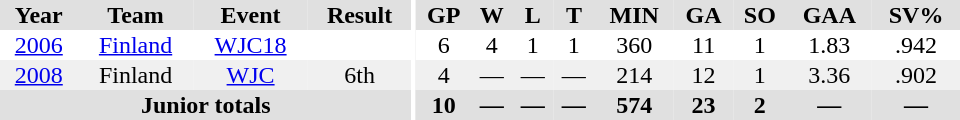<table border="0" cellpadding="1" cellspacing="0" ID="Table3" style="text-align:center; width:40em">
<tr ALIGN="center" bgcolor="#e0e0e0">
<th>Year</th>
<th>Team</th>
<th>Event</th>
<th>Result</th>
<th rowspan="99" bgcolor="#ffffff"></th>
<th>GP</th>
<th>W</th>
<th>L</th>
<th>T</th>
<th>MIN</th>
<th>GA</th>
<th>SO</th>
<th>GAA</th>
<th>SV%</th>
</tr>
<tr ALIGN="center">
<td><a href='#'>2006</a></td>
<td><a href='#'>Finland</a></td>
<td><a href='#'>WJC18</a></td>
<td></td>
<td>6</td>
<td>4</td>
<td>1</td>
<td>1</td>
<td>360</td>
<td>11</td>
<td>1</td>
<td>1.83</td>
<td>.942</td>
</tr>
<tr ALIGN="center"  bgcolor="#f0f0f0">
<td><a href='#'>2008</a></td>
<td>Finland</td>
<td><a href='#'>WJC</a></td>
<td>6th</td>
<td>4</td>
<td>—</td>
<td>—</td>
<td>—</td>
<td>214</td>
<td>12</td>
<td>1</td>
<td>3.36</td>
<td>.902</td>
</tr>
<tr ALIGN="center" bgcolor="#e0e0e0">
<th colspan=4>Junior totals</th>
<th>10</th>
<th>—</th>
<th>—</th>
<th>—</th>
<th>574</th>
<th>23</th>
<th>2</th>
<th>—</th>
<th>—</th>
</tr>
</table>
